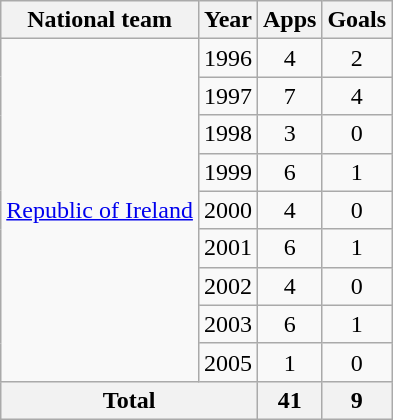<table class="wikitable" style="text-align:center">
<tr>
<th>National team</th>
<th>Year</th>
<th>Apps</th>
<th>Goals</th>
</tr>
<tr>
<td rowspan="9"><a href='#'>Republic of Ireland</a></td>
<td>1996</td>
<td>4</td>
<td>2</td>
</tr>
<tr>
<td>1997</td>
<td>7</td>
<td>4</td>
</tr>
<tr>
<td>1998</td>
<td>3</td>
<td>0</td>
</tr>
<tr>
<td>1999</td>
<td>6</td>
<td>1</td>
</tr>
<tr>
<td>2000</td>
<td>4</td>
<td>0</td>
</tr>
<tr>
<td>2001</td>
<td>6</td>
<td>1</td>
</tr>
<tr>
<td>2002</td>
<td>4</td>
<td>0</td>
</tr>
<tr>
<td>2003</td>
<td>6</td>
<td>1</td>
</tr>
<tr>
<td>2005</td>
<td>1</td>
<td>0</td>
</tr>
<tr>
<th colspan="2">Total</th>
<th>41</th>
<th>9</th>
</tr>
</table>
